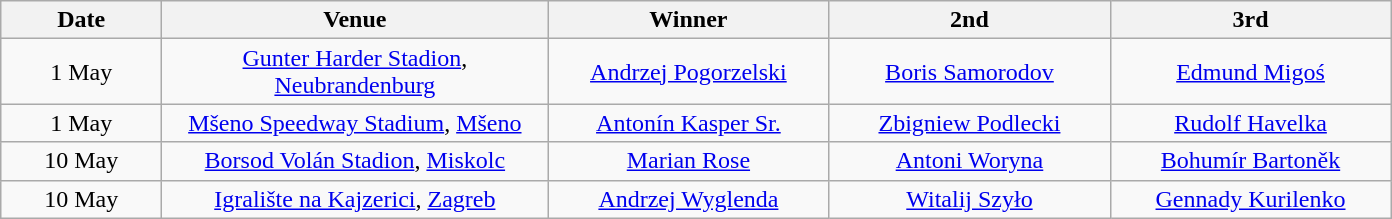<table class="wikitable" style="text-align:center">
<tr>
<th width=100>Date</th>
<th width=250>Venue</th>
<th width=180>Winner</th>
<th width=180>2nd</th>
<th width=180>3rd</th>
</tr>
<tr>
<td align=center>1 May</td>
<td> <a href='#'>Gunter Harder Stadion</a>, <a href='#'>Neubrandenburg</a></td>
<td> <a href='#'>Andrzej Pogorzelski</a></td>
<td> <a href='#'>Boris Samorodov</a></td>
<td> <a href='#'>Edmund Migoś</a></td>
</tr>
<tr>
<td align=center>1 May</td>
<td> <a href='#'>Mšeno Speedway Stadium</a>, <a href='#'>Mšeno</a></td>
<td> <a href='#'>Antonín Kasper Sr.</a></td>
<td> <a href='#'>Zbigniew Podlecki</a></td>
<td> <a href='#'>Rudolf Havelka</a></td>
</tr>
<tr>
<td align=center>10 May</td>
<td> <a href='#'>Borsod Volán Stadion</a>, <a href='#'>Miskolc</a></td>
<td> <a href='#'>Marian Rose</a></td>
<td> <a href='#'>Antoni Woryna</a></td>
<td> <a href='#'>Bohumír Bartoněk</a></td>
</tr>
<tr>
<td align=center>10 May</td>
<td> <a href='#'>Igralište na Kajzerici</a>, <a href='#'>Zagreb</a></td>
<td> <a href='#'>Andrzej Wyglenda</a></td>
<td> <a href='#'>Witalij Szyło</a></td>
<td> <a href='#'>Gennady Kurilenko</a></td>
</tr>
</table>
